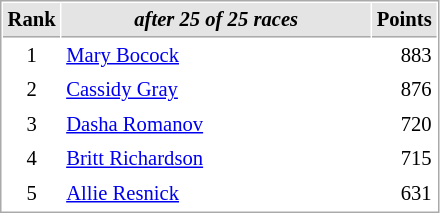<table cellspacing="1" cellpadding="3" style="border:1px solid #aaa; font-size:86%;">
<tr style="background:#e4e4e4;">
<th style="border-bottom:1px solid #aaa; width:10px;">Rank</th>
<th style="border-bottom:1px solid #aaa; width:200px; white-space:nowrap;"><em>after 25 of 25 races</em></th>
<th style="border-bottom:1px solid #aaa; width:20px;">Points</th>
</tr>
<tr>
<td style="text-align:center;">1</td>
<td> <a href='#'>Mary Bocock</a></td>
<td align="right">883</td>
</tr>
<tr>
<td style="text-align:center;">2</td>
<td> <a href='#'>Cassidy Gray</a></td>
<td align="right">876</td>
</tr>
<tr>
<td style="text-align:center;">3</td>
<td> <a href='#'>Dasha Romanov</a></td>
<td align="right">720</td>
</tr>
<tr>
<td style="text-align:center;">4</td>
<td> <a href='#'>Britt Richardson</a></td>
<td align="right">715</td>
</tr>
<tr>
<td style="text-align:center;">5</td>
<td> <a href='#'>Allie Resnick</a></td>
<td align="right">631</td>
</tr>
</table>
